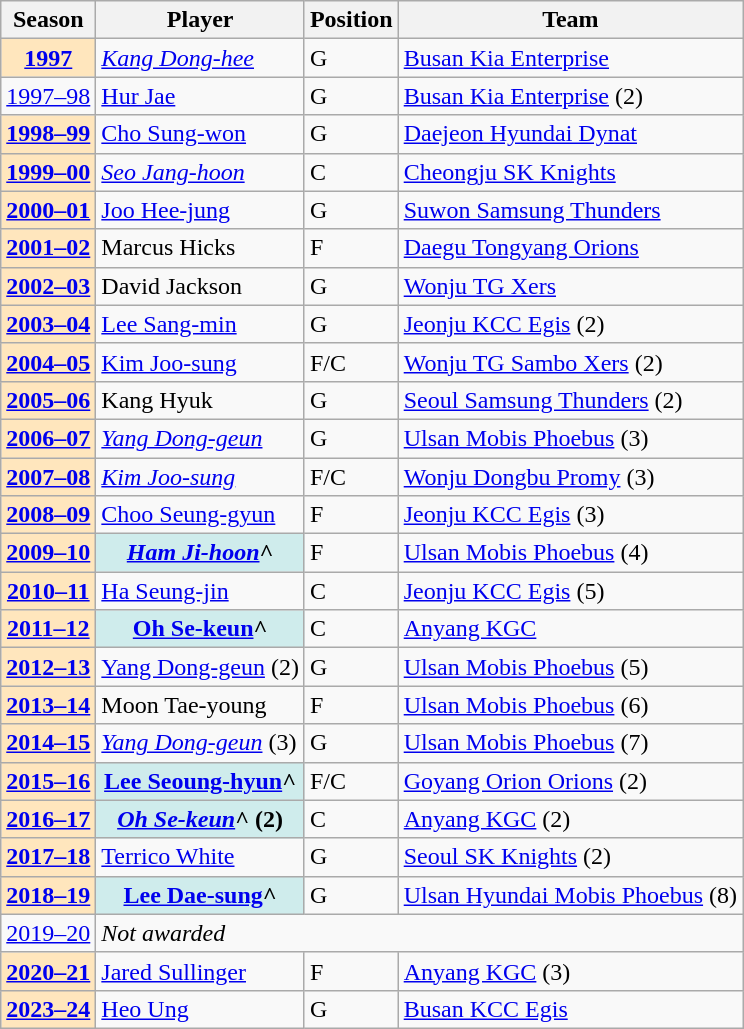<table class="wikitable plainrowheaders sortable" summary="Season (sortable), Player (sortable), Position (sortable), Nationality (sortable) and Team (sortable)">
<tr>
<th scope="col">Season</th>
<th scope="col">Player</th>
<th scope="col">Position</th>
<th scope="col">Team</th>
</tr>
<tr>
<th scope="row" style="background-color:#FFE6BD"><a href='#'>1997</a></th>
<td><em><a href='#'>Kang Dong-hee</a></em></td>
<td>G</td>
<td><a href='#'>Busan Kia Enterprise</a></td>
</tr>
<tr>
<td><a href='#'>1997–98</a></td>
<td><a href='#'>Hur Jae</a></td>
<td>G</td>
<td><a href='#'>Busan Kia Enterprise</a> (2)</td>
</tr>
<tr>
<th scope="row" style="background-color:#FFE6BD"><a href='#'>1998–99</a></th>
<td><a href='#'>Cho Sung-won</a></td>
<td>G</td>
<td><a href='#'>Daejeon Hyundai Dynat</a></td>
</tr>
<tr>
<th scope="row" style="background-color:#FFE6BD"><a href='#'>1999–00</a></th>
<td><em><a href='#'>Seo Jang-hoon</a></em></td>
<td>C</td>
<td><a href='#'>Cheongju SK Knights</a></td>
</tr>
<tr>
<th scope="row" style="background-color:#FFE6BD"><a href='#'>2000–01</a></th>
<td><a href='#'>Joo Hee-jung</a></td>
<td>G</td>
<td><a href='#'>Suwon Samsung Thunders</a></td>
</tr>
<tr>
<th scope="row" style="background-color:#FFE6BD"><a href='#'>2001–02</a></th>
<td> Marcus Hicks</td>
<td>F</td>
<td><a href='#'>Daegu Tongyang Orions</a></td>
</tr>
<tr>
<th scope="row" style="background-color:#FFE6BD"><a href='#'>2002–03</a></th>
<td> David Jackson</td>
<td>G</td>
<td><a href='#'>Wonju TG Xers</a></td>
</tr>
<tr>
<th scope="row" style="background-color:#FFE6BD"><a href='#'>2003–04</a></th>
<td><a href='#'>Lee Sang-min</a></td>
<td>G</td>
<td><a href='#'>Jeonju KCC Egis</a> (2)</td>
</tr>
<tr>
<th scope="row" style="background-color:#FFE6BD"><a href='#'>2004–05</a></th>
<td><a href='#'>Kim Joo-sung</a></td>
<td>F/C</td>
<td><a href='#'>Wonju TG Sambo Xers</a> (2)</td>
</tr>
<tr>
<th scope="row" style="background-color:#FFE6BD"><a href='#'>2005–06</a></th>
<td>Kang Hyuk</td>
<td>G</td>
<td><a href='#'>Seoul Samsung Thunders</a> (2)</td>
</tr>
<tr>
<th scope="row" style="background-color:#FFE6BD"><a href='#'>2006–07</a></th>
<td><em><a href='#'>Yang Dong-geun</a></em></td>
<td>G</td>
<td><a href='#'>Ulsan Mobis Phoebus</a> (3)</td>
</tr>
<tr>
<th scope="row" style="background-color:#FFE6BD"><a href='#'>2007–08</a></th>
<td><em><a href='#'>Kim Joo-sung</a></em></td>
<td>F/C</td>
<td><a href='#'>Wonju Dongbu Promy</a> (3)</td>
</tr>
<tr>
<th scope="row" style="background-color:#FFE6BD"><a href='#'>2008–09</a></th>
<td><a href='#'>Choo Seung-gyun</a></td>
<td>F</td>
<td><a href='#'>Jeonju KCC Egis</a> (3)</td>
</tr>
<tr>
<th scope="row" style="background-color:#FFE6BD"><a href='#'>2009–10</a></th>
<th scope="row" style="background-color:#CFECEC"><em><a href='#'>Ham Ji-hoon</a></em>^</th>
<td>F</td>
<td><a href='#'>Ulsan Mobis Phoebus</a> (4)</td>
</tr>
<tr>
<th scope="row" style="background-color:#FFE6BD"><a href='#'>2010–11</a></th>
<td><a href='#'>Ha Seung-jin</a></td>
<td>C</td>
<td><a href='#'>Jeonju KCC Egis</a> (5)</td>
</tr>
<tr>
<th scope="row" style="background-color:#FFE6BD"><a href='#'>2011–12</a></th>
<th scope="row" style="background-color:#CFECEC"><a href='#'>Oh Se-keun</a>^</th>
<td>C</td>
<td><a href='#'>Anyang KGC</a></td>
</tr>
<tr>
<th scope="row" style="background-color:#FFE6BD"><a href='#'>2012–13</a></th>
<td><a href='#'>Yang Dong-geun</a> (2)</td>
<td>G</td>
<td><a href='#'>Ulsan Mobis Phoebus</a> (5)</td>
</tr>
<tr>
<th scope="row" style="background-color:#FFE6BD"><a href='#'>2013–14</a></th>
<td>Moon Tae-young</td>
<td>F</td>
<td><a href='#'>Ulsan Mobis Phoebus</a> (6)</td>
</tr>
<tr>
<th scope="row" style="background-color:#FFE6BD"><a href='#'>2014–15</a></th>
<td><em><a href='#'>Yang Dong-geun</a></em> (3)</td>
<td>G</td>
<td><a href='#'>Ulsan Mobis Phoebus</a> (7)</td>
</tr>
<tr>
<th scope="row" style="background-color:#FFE6BD"><a href='#'>2015–16</a></th>
<th scope="row" style="background-color:#CFECEC"><a href='#'>Lee Seoung-hyun</a>^</th>
<td>F/C</td>
<td><a href='#'>Goyang Orion Orions</a> (2)</td>
</tr>
<tr>
<th scope="row" style="background-color:#FFE6BD"><a href='#'>2016–17</a></th>
<th scope="row" style="background-color:#CFECEC"><em><a href='#'>Oh Se-keun</a></em>^ (2)</th>
<td>C</td>
<td><a href='#'>Anyang KGC</a> (2)</td>
</tr>
<tr>
<th scope="row" style="background-color:#FFE6BD"><a href='#'>2017–18</a></th>
<td> <a href='#'>Terrico White</a></td>
<td>G</td>
<td><a href='#'>Seoul SK Knights</a> (2)</td>
</tr>
<tr>
<th scope="row" style="background-color:#FFE6BD"><a href='#'>2018–19</a></th>
<th scope="row" style="background-color:#CFECEC"><a href='#'>Lee Dae-sung</a>^</th>
<td>G</td>
<td><a href='#'>Ulsan Hyundai Mobis Phoebus</a> (8)</td>
</tr>
<tr>
<td><a href='#'>2019–20</a></td>
<td colspan="3"><em>Not awarded</em></td>
</tr>
<tr>
<th scope="row" style="background-color:#FFE6BD"><a href='#'>2020–21</a></th>
<td> <a href='#'>Jared Sullinger</a></td>
<td>F</td>
<td><a href='#'>Anyang KGC</a> (3)</td>
</tr>
<tr>
<th scope="row" style="background-color:#FFE6BD"><a href='#'>2023–24</a></th>
<td><a href='#'>Heo Ung</a></td>
<td>G</td>
<td><a href='#'>Busan KCC Egis</a></td>
</tr>
</table>
